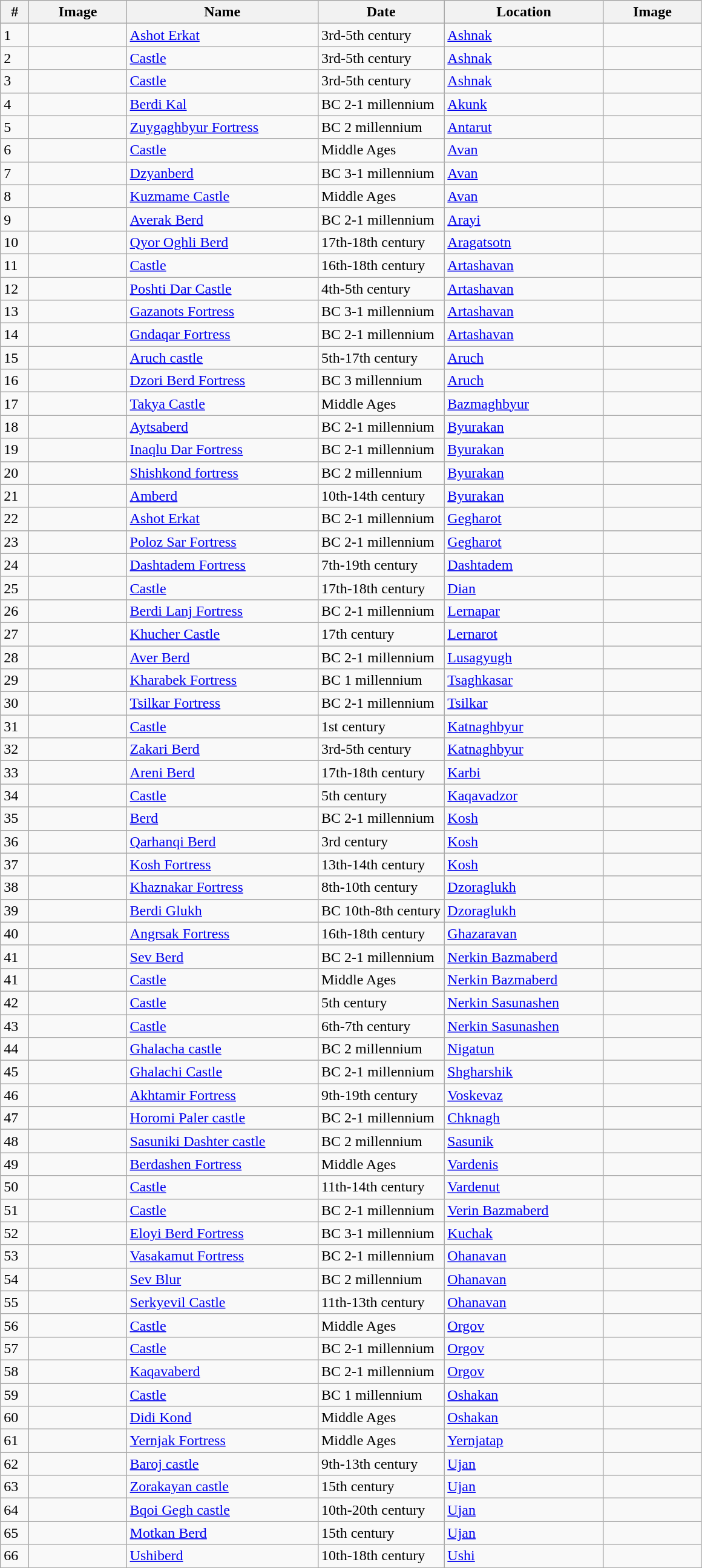<table class="sortable wikitable">
<tr valign=bottom>
<th>#</th>
<th width=100px>Image</th>
<th width=>Name</th>
<th width=18%>Date</th>
<th width=>Location</th>
<th width=100px>Image</th>
</tr>
<tr>
<td>1</td>
<td></td>
<td><a href='#'>Ashot Erkat</a></td>
<td data-sort-value="300">3rd-5th century</td>
<td><a href='#'>Ashnak</a></td>
<td></td>
</tr>
<tr>
<td>2</td>
<td></td>
<td><a href='#'>Castle</a></td>
<td data-sort-value="300">3rd-5th century</td>
<td><a href='#'>Ashnak</a></td>
<td></td>
</tr>
<tr>
<td>3</td>
<td></td>
<td><a href='#'>Castle</a></td>
<td data-sort-value="300">3rd-5th century</td>
<td><a href='#'>Ashnak</a></td>
<td></td>
</tr>
<tr>
<td>4</td>
<td></td>
<td><a href='#'>Berdi Kal</a></td>
<td data-sort-value="-2000">BC 2-1 millennium</td>
<td><a href='#'>Akunk</a></td>
<td></td>
</tr>
<tr>
<td>5</td>
<td></td>
<td><a href='#'>Zuygaghbyur Fortress</a></td>
<td data-sort-value="-2000">BC 2 millennium</td>
<td><a href='#'>Antarut</a></td>
<td></td>
</tr>
<tr>
<td>6</td>
<td></td>
<td><a href='#'>Castle</a></td>
<td data-sort-value="1500">Middle Ages</td>
<td><a href='#'>Avan</a></td>
<td></td>
</tr>
<tr>
<td>7</td>
<td></td>
<td><a href='#'>Dzyanberd</a></td>
<td data-sort-value="-3000">BC 3-1 millennium</td>
<td><a href='#'>Avan</a></td>
<td></td>
</tr>
<tr>
<td>8</td>
<td></td>
<td><a href='#'>Kuzmame Castle</a></td>
<td data-sort-value="1500">Middle Ages</td>
<td><a href='#'>Avan</a></td>
<td></td>
</tr>
<tr>
<td>9</td>
<td></td>
<td><a href='#'>Averak Berd</a></td>
<td data-sort-value="-2000">BC 2-1 millennium</td>
<td><a href='#'>Arayi</a></td>
<td></td>
</tr>
<tr>
<td>10</td>
<td></td>
<td><a href='#'>Qyor Oghli Berd</a></td>
<td data-sort-value="1700">17th-18th century</td>
<td><a href='#'>Aragatsotn</a></td>
<td></td>
</tr>
<tr>
<td>11</td>
<td></td>
<td><a href='#'>Castle</a></td>
<td data-sort-value="1600">16th-18th century</td>
<td><a href='#'>Artashavan</a></td>
<td></td>
</tr>
<tr>
<td>12</td>
<td></td>
<td><a href='#'>Poshti Dar Castle</a></td>
<td data-sort-value="400">4th-5th century</td>
<td><a href='#'>Artashavan</a></td>
<td></td>
</tr>
<tr>
<td>13</td>
<td></td>
<td><a href='#'>Gazanots Fortress</a></td>
<td data-sort-value="-3000">BC 3-1  millennium</td>
<td><a href='#'>Artashavan</a></td>
<td></td>
</tr>
<tr>
<td>14</td>
<td></td>
<td><a href='#'>Gndaqar Fortress</a></td>
<td data-sort-value="-2000">BC 2-1  millennium</td>
<td><a href='#'>Artashavan</a></td>
<td></td>
</tr>
<tr>
<td>15</td>
<td></td>
<td><a href='#'>Aruch castle</a></td>
<td data-sort-value="500">5th-17th century</td>
<td><a href='#'>Aruch</a></td>
<td></td>
</tr>
<tr>
<td>16</td>
<td></td>
<td><a href='#'>Dzori Berd Fortress</a></td>
<td data-sort-value="-3000">BC 3 millennium</td>
<td><a href='#'>Aruch</a></td>
<td></td>
</tr>
<tr>
<td>17</td>
<td></td>
<td><a href='#'>Takya Castle</a></td>
<td data-sort-value="1500">Middle Ages</td>
<td><a href='#'>Bazmaghbyur</a></td>
<td></td>
</tr>
<tr>
<td>18</td>
<td></td>
<td><a href='#'>Aytsaberd</a></td>
<td data-sort-value="-2000">BC 2-1 millennium</td>
<td><a href='#'>Byurakan</a></td>
<td></td>
</tr>
<tr>
<td>19</td>
<td></td>
<td><a href='#'>Inaqlu Dar Fortress</a></td>
<td data-sort-value="-2000">BC 2-1 millennium</td>
<td><a href='#'>Byurakan</a></td>
<td></td>
</tr>
<tr>
<td>20</td>
<td></td>
<td><a href='#'>Shishkond fortress</a></td>
<td data-sort-value="-2000">BC 2 millennium</td>
<td><a href='#'>Byurakan</a></td>
<td></td>
</tr>
<tr>
<td>21</td>
<td></td>
<td><a href='#'>Amberd</a></td>
<td data-sort-value="1000">10th-14th century</td>
<td><a href='#'>Byurakan</a></td>
<td></td>
</tr>
<tr>
<td>22</td>
<td></td>
<td><a href='#'>Ashot Erkat</a></td>
<td data-sort-value="-2000">BC 2-1 millennium</td>
<td><a href='#'>Gegharot</a></td>
<td></td>
</tr>
<tr>
<td>23</td>
<td></td>
<td><a href='#'>Poloz Sar Fortress</a></td>
<td data-sort-value="-2000">BC 2-1 millennium</td>
<td><a href='#'>Gegharot</a></td>
<td></td>
</tr>
<tr>
<td>24</td>
<td></td>
<td><a href='#'>Dashtadem Fortress</a></td>
<td data-sort-value="700">7th-19th century</td>
<td><a href='#'>Dashtadem</a></td>
<td></td>
</tr>
<tr>
<td>25</td>
<td></td>
<td><a href='#'>Castle</a></td>
<td data-sort-value="1700">17th-18th century</td>
<td><a href='#'>Dian</a></td>
<td></td>
</tr>
<tr>
<td>26</td>
<td></td>
<td><a href='#'>Berdi Lanj Fortress</a></td>
<td data-sort-value="-2000">BC 2-1 millennium</td>
<td><a href='#'>Lernapar</a></td>
<td></td>
</tr>
<tr>
<td>27</td>
<td></td>
<td><a href='#'>Khucher Castle</a></td>
<td data-sort-value="1700">17th century</td>
<td><a href='#'>Lernarot</a></td>
<td></td>
</tr>
<tr>
<td>28</td>
<td></td>
<td><a href='#'>Aver Berd</a></td>
<td data-sort-value="-2000">BC 2-1 millennium</td>
<td><a href='#'>Lusagyugh</a></td>
<td></td>
</tr>
<tr>
<td>29</td>
<td></td>
<td><a href='#'>Kharabek Fortress</a></td>
<td data-sort-value="-1000">BC 1 millennium</td>
<td><a href='#'>Tsaghkasar</a></td>
<td></td>
</tr>
<tr>
<td>30</td>
<td></td>
<td><a href='#'>Tsilkar Fortress</a></td>
<td data-sort-value="-2000">BC 2-1 millennium</td>
<td><a href='#'>Tsilkar</a></td>
<td></td>
</tr>
<tr>
<td>31</td>
<td></td>
<td><a href='#'>Castle</a></td>
<td data-sort-value="100">1st century</td>
<td><a href='#'>Katnaghbyur</a></td>
<td></td>
</tr>
<tr>
<td>32</td>
<td></td>
<td><a href='#'>Zakari Berd</a></td>
<td data-sort-value="300">3rd-5th century</td>
<td><a href='#'>Katnaghbyur</a></td>
<td></td>
</tr>
<tr>
<td>33</td>
<td></td>
<td><a href='#'>Areni Berd</a></td>
<td data-sort-value="1700">17th-18th century</td>
<td><a href='#'>Karbi</a></td>
<td></td>
</tr>
<tr>
<td>34</td>
<td></td>
<td><a href='#'>Castle</a></td>
<td data-sort-value="500">5th century</td>
<td><a href='#'>Kaqavadzor</a></td>
<td></td>
</tr>
<tr>
<td>35</td>
<td></td>
<td><a href='#'>Berd</a></td>
<td data-sort-value="-2000">BC 2-1 millennium</td>
<td><a href='#'>Kosh</a></td>
<td></td>
</tr>
<tr>
<td>36</td>
<td></td>
<td><a href='#'>Qarhanqi Berd</a></td>
<td data-sort-value="300">3rd century</td>
<td><a href='#'>Kosh</a></td>
<td></td>
</tr>
<tr>
<td>37</td>
<td></td>
<td><a href='#'>Kosh Fortress</a></td>
<td data-sort-value="1300">13th-14th century</td>
<td><a href='#'>Kosh</a></td>
<td></td>
</tr>
<tr>
<td>38</td>
<td></td>
<td><a href='#'>Khaznakar Fortress</a></td>
<td data-sort-value="800">8th-10th century</td>
<td><a href='#'>Dzoraglukh</a></td>
<td></td>
</tr>
<tr>
<td>39</td>
<td></td>
<td><a href='#'>Berdi Glukh</a></td>
<td data-sort-value="-1000">BC 10th-8th century</td>
<td><a href='#'>Dzoraglukh</a></td>
<td></td>
</tr>
<tr>
<td>40</td>
<td></td>
<td><a href='#'>Angrsak Fortress</a></td>
<td data-sort-value="1600">16th-18th century</td>
<td><a href='#'>Ghazaravan</a></td>
<td></td>
</tr>
<tr>
<td>41</td>
<td></td>
<td><a href='#'>Sev Berd</a></td>
<td data-sort-value="-2000">BC 2-1 millennium</td>
<td><a href='#'>Nerkin Bazmaberd</a></td>
<td></td>
</tr>
<tr>
<td>41</td>
<td></td>
<td><a href='#'>Castle</a></td>
<td data-sort-value="1500">Middle Ages</td>
<td><a href='#'>Nerkin Bazmaberd</a></td>
<td></td>
</tr>
<tr>
<td>42</td>
<td></td>
<td><a href='#'>Castle</a></td>
<td data-sort-value="500">5th century</td>
<td><a href='#'>Nerkin Sasunashen</a></td>
<td></td>
</tr>
<tr>
<td>43</td>
<td></td>
<td><a href='#'>Castle</a></td>
<td data-sort-value="600">6th-7th century</td>
<td><a href='#'>Nerkin Sasunashen</a></td>
<td></td>
</tr>
<tr>
<td>44</td>
<td></td>
<td><a href='#'>Ghalacha castle</a></td>
<td data-sort-value="-2000">BC 2 millennium</td>
<td><a href='#'>Nigatun</a></td>
<td></td>
</tr>
<tr>
<td>45</td>
<td></td>
<td><a href='#'>Ghalachi Castle</a></td>
<td data-sort-value="-2000">BC 2-1 millennium</td>
<td><a href='#'>Shgharshik</a></td>
<td></td>
</tr>
<tr>
<td>46</td>
<td></td>
<td><a href='#'>Akhtamir Fortress</a></td>
<td data-sort-value="900">9th-19th century</td>
<td><a href='#'>Voskevaz</a></td>
<td></td>
</tr>
<tr>
<td>47</td>
<td></td>
<td><a href='#'>Horomi Paler castle</a></td>
<td data-sort-value="-2000">BC 2-1 millennium</td>
<td><a href='#'>Chknagh</a></td>
<td></td>
</tr>
<tr>
<td>48</td>
<td></td>
<td><a href='#'>Sasuniki Dashter castle</a></td>
<td data-sort-value="-2000">BC 2 millennium</td>
<td><a href='#'>Sasunik</a></td>
<td></td>
</tr>
<tr>
<td>49</td>
<td></td>
<td><a href='#'>Berdashen Fortress</a></td>
<td data-sort-value="1500">Middle Ages</td>
<td><a href='#'>Vardenis</a></td>
<td></td>
</tr>
<tr>
<td>50</td>
<td></td>
<td><a href='#'>Castle</a></td>
<td data-sort-value="1100">11th-14th century</td>
<td><a href='#'>Vardenut</a></td>
<td></td>
</tr>
<tr>
<td>51</td>
<td></td>
<td><a href='#'>Castle</a></td>
<td data-sort-value="-2000">BC 2-1 millennium</td>
<td><a href='#'>Verin Bazmaberd</a></td>
<td></td>
</tr>
<tr>
<td>52</td>
<td></td>
<td><a href='#'>Eloyi Berd Fortress</a></td>
<td data-sort-value="-3000">BC 3-1 millennium</td>
<td><a href='#'>Kuchak</a></td>
<td></td>
</tr>
<tr>
<td>53</td>
<td></td>
<td><a href='#'>Vasakamut Fortress</a></td>
<td data-sort-value="-2000">BC 2-1 millennium</td>
<td><a href='#'>Ohanavan</a></td>
<td></td>
</tr>
<tr>
<td>54</td>
<td></td>
<td><a href='#'>Sev Blur</a></td>
<td data-sort-value="-2000">BC 2 millennium</td>
<td><a href='#'>Ohanavan</a></td>
<td></td>
</tr>
<tr>
<td>55</td>
<td></td>
<td><a href='#'>Serkyevil Castle</a></td>
<td data-sort-value="1100">11th-13th century</td>
<td><a href='#'>Ohanavan</a></td>
<td></td>
</tr>
<tr>
<td>56</td>
<td></td>
<td><a href='#'>Castle</a></td>
<td data-sort-value="1500">Middle Ages</td>
<td><a href='#'>Orgov</a></td>
<td></td>
</tr>
<tr>
<td>57</td>
<td></td>
<td><a href='#'>Castle</a></td>
<td data-sort-value="-2000">BC 2-1 millennium</td>
<td><a href='#'>Orgov</a></td>
<td></td>
</tr>
<tr>
<td>58</td>
<td></td>
<td><a href='#'>Kaqavaberd</a></td>
<td data-sort-value="-2000">BC 2-1 millennium</td>
<td><a href='#'>Orgov</a></td>
<td></td>
</tr>
<tr>
<td>59</td>
<td></td>
<td><a href='#'>Castle</a></td>
<td data-sort-value="-1000">BC 1 millennium</td>
<td><a href='#'>Oshakan</a></td>
<td></td>
</tr>
<tr>
<td>60</td>
<td></td>
<td><a href='#'>Didi Kond</a></td>
<td data-sort-value="1500">Middle Ages</td>
<td><a href='#'>Oshakan</a></td>
<td></td>
</tr>
<tr>
<td>61</td>
<td></td>
<td><a href='#'>Yernjak Fortress</a></td>
<td data-sort-value="1500">Middle Ages</td>
<td><a href='#'>Yernjatap</a></td>
<td></td>
</tr>
<tr>
<td>62</td>
<td></td>
<td><a href='#'>Baroj castle</a></td>
<td data-sort-value="900">9th-13th century</td>
<td><a href='#'>Ujan</a></td>
<td></td>
</tr>
<tr>
<td>63</td>
<td></td>
<td><a href='#'>Zorakayan castle</a></td>
<td data-sort-value="1500">15th century</td>
<td><a href='#'>Ujan</a></td>
<td></td>
</tr>
<tr>
<td>64</td>
<td></td>
<td><a href='#'>Bqoi Gegh castle</a></td>
<td data-sort-value="1000">10th-20th century</td>
<td><a href='#'>Ujan</a></td>
<td></td>
</tr>
<tr>
<td>65</td>
<td></td>
<td><a href='#'>Motkan Berd</a></td>
<td data-sort-value="1500">15th century</td>
<td><a href='#'>Ujan</a></td>
<td></td>
</tr>
<tr>
<td>66</td>
<td></td>
<td><a href='#'>Ushiberd</a></td>
<td data-sort-value="1000">10th-18th century</td>
<td><a href='#'>Ushi</a></td>
<td></td>
</tr>
<tr>
</tr>
</table>
